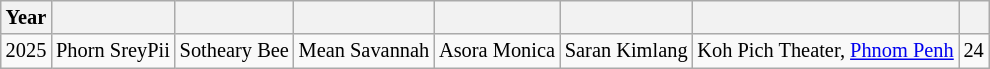<table class="wikitable sortable" style="font-size: 85%; text-align:center">
<tr>
<th>Year</th>
<th><strong></strong></th>
<th></th>
<th></th>
<th></th>
<th></th>
<th><strong></strong></th>
<th><strong></strong></th>
</tr>
<tr>
<td>2025</td>
<td>Phorn SreyPii</td>
<td>Sotheary Bee</td>
<td>Mean Savannah</td>
<td>Asora Monica</td>
<td>Saran Kimlang</td>
<td>Koh Pich Theater, <a href='#'>Phnom Penh</a></td>
<td>24</td>
</tr>
</table>
